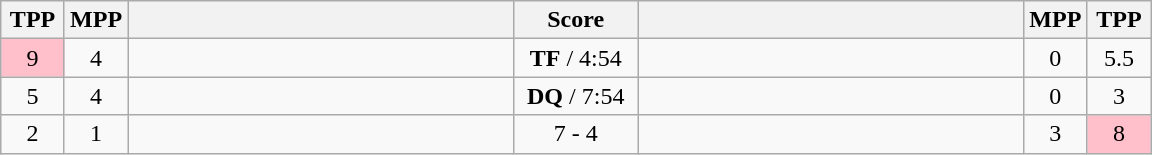<table class="wikitable" style="text-align: center;" |>
<tr>
<th width="35">TPP</th>
<th width="35">MPP</th>
<th width="250"></th>
<th width="75">Score</th>
<th width="250"></th>
<th width="35">MPP</th>
<th width="35">TPP</th>
</tr>
<tr>
<td bgcolor=pink>9</td>
<td>4</td>
<td style="text-align:left;"></td>
<td><strong>TF</strong> / 4:54</td>
<td style="text-align:left;"><strong></strong></td>
<td>0</td>
<td>5.5</td>
</tr>
<tr>
<td>5</td>
<td>4</td>
<td style="text-align:left;"></td>
<td><strong>DQ</strong> / 7:54</td>
<td style="text-align:left;"><strong></strong></td>
<td>0</td>
<td>3</td>
</tr>
<tr>
<td>2</td>
<td>1</td>
<td style="text-align:left;"><strong></strong></td>
<td>7 - 4</td>
<td style="text-align:left;"></td>
<td>3</td>
<td bgcolor=pink>8</td>
</tr>
</table>
